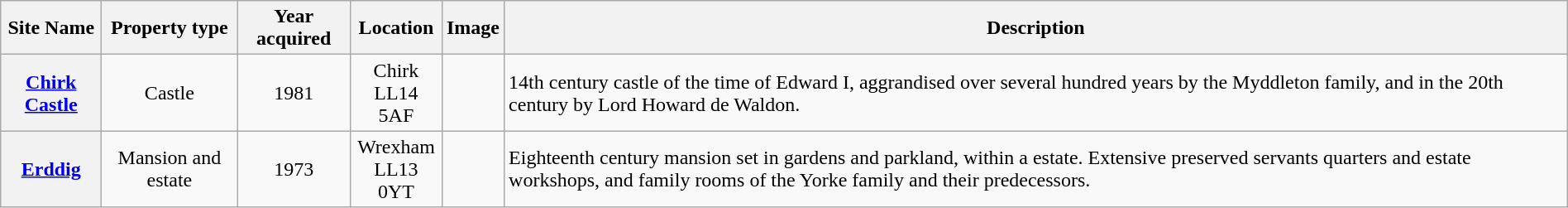<table class="wikitable sortable" style="text-align:center; width:100%;">
<tr>
<th>Site Name</th>
<th>Property type</th>
<th>Year acquired</th>
<th>Location</th>
<th class="unsortable">Image</th>
<th class="unsortable">Description</th>
</tr>
<tr>
<th scope="row"><a href='#'>Chirk Castle</a></th>
<td>Castle</td>
<td>1981</td>
<td>Chirk<br>LL14 5AF<br><small></small></td>
<td></td>
<td style="text-align:left">14th century castle of the time of Edward I, aggrandised over several hundred years by the Myddleton family, and in the 20th century by Lord Howard de Waldon.</td>
</tr>
<tr>
<th scope="row"><a href='#'>Erddig</a></th>
<td>Mansion and estate</td>
<td>1973</td>
<td>Wrexham<br>LL13 0YT<br><small></small></td>
<td></td>
<td style="text-align:left">Eighteenth century mansion set in gardens and parkland, within a  estate. Extensive preserved servants quarters and estate workshops, and family rooms of the Yorke family and their predecessors.</td>
</tr>
</table>
